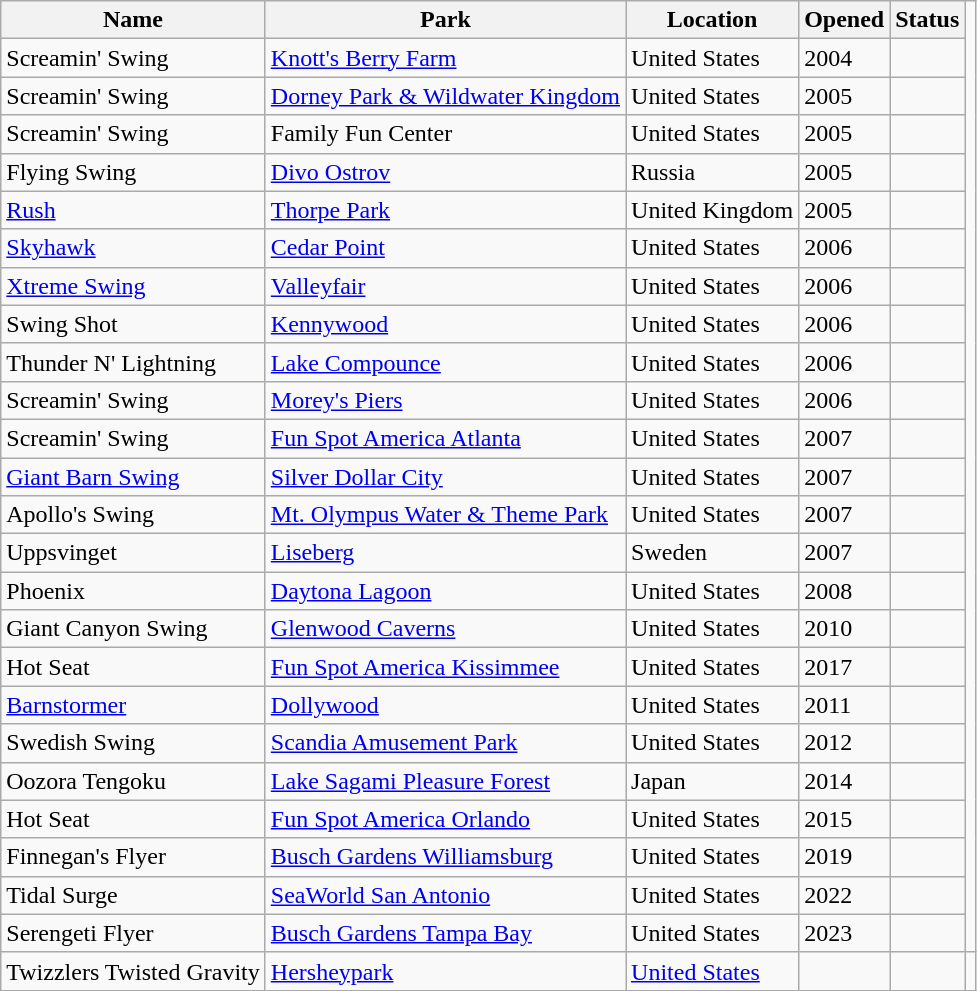<table class="wikitable sortable">
<tr>
<th>Name</th>
<th>Park</th>
<th>Location</th>
<th>Opened</th>
<th>Status</th>
</tr>
<tr>
<td>Screamin' Swing</td>
<td><a href='#'>Knott's Berry Farm</a></td>
<td> United States</td>
<td>2004</td>
<td></td>
</tr>
<tr>
<td>Screamin' Swing</td>
<td><a href='#'>Dorney Park & Wildwater Kingdom</a></td>
<td> United States</td>
<td>2005</td>
<td></td>
</tr>
<tr>
<td>Screamin' Swing</td>
<td>Family Fun Center</td>
<td> United States</td>
<td>2005</td>
<td></td>
</tr>
<tr>
<td>Flying Swing</td>
<td><a href='#'>Divo Ostrov</a></td>
<td> Russia</td>
<td>2005</td>
<td></td>
</tr>
<tr>
<td><a href='#'>Rush</a></td>
<td><a href='#'>Thorpe Park</a></td>
<td> United Kingdom</td>
<td>2005</td>
<td></td>
</tr>
<tr>
<td><a href='#'>Skyhawk</a></td>
<td><a href='#'>Cedar Point</a></td>
<td> United States</td>
<td>2006</td>
<td></td>
</tr>
<tr>
<td><a href='#'>Xtreme Swing</a></td>
<td><a href='#'>Valleyfair</a></td>
<td> United States</td>
<td>2006</td>
<td></td>
</tr>
<tr>
<td>Swing Shot</td>
<td><a href='#'>Kennywood</a></td>
<td> United States</td>
<td>2006</td>
<td></td>
</tr>
<tr>
<td>Thunder N' Lightning</td>
<td><a href='#'>Lake Compounce</a></td>
<td> United States</td>
<td>2006</td>
<td></td>
</tr>
<tr>
<td>Screamin' Swing</td>
<td><a href='#'>Morey's Piers</a></td>
<td> United States</td>
<td>2006</td>
<td></td>
</tr>
<tr>
<td>Screamin' Swing</td>
<td><a href='#'>Fun Spot America Atlanta</a></td>
<td> United States</td>
<td>2007</td>
<td></td>
</tr>
<tr>
<td><a href='#'>Giant Barn Swing</a></td>
<td><a href='#'>Silver Dollar City</a></td>
<td> United States</td>
<td>2007</td>
<td></td>
</tr>
<tr>
<td>Apollo's Swing</td>
<td><a href='#'>Mt. Olympus Water & Theme Park</a></td>
<td> United States</td>
<td>2007</td>
<td></td>
</tr>
<tr>
<td>Uppsvinget</td>
<td><a href='#'>Liseberg</a></td>
<td> Sweden</td>
<td>2007</td>
<td></td>
</tr>
<tr>
<td>Phoenix</td>
<td><a href='#'>Daytona Lagoon</a></td>
<td> United States</td>
<td>2008</td>
<td></td>
</tr>
<tr>
<td>Giant Canyon Swing</td>
<td><a href='#'>Glenwood Caverns</a></td>
<td> United States</td>
<td>2010</td>
<td></td>
</tr>
<tr>
<td>Hot Seat</td>
<td><a href='#'>Fun Spot America Kissimmee</a></td>
<td> United States</td>
<td>2017</td>
<td></td>
</tr>
<tr>
<td><a href='#'>Barnstormer</a></td>
<td><a href='#'>Dollywood</a></td>
<td> United States</td>
<td>2011</td>
<td></td>
</tr>
<tr>
<td>Swedish Swing</td>
<td><a href='#'>Scandia Amusement Park</a></td>
<td> United States</td>
<td>2012</td>
<td></td>
</tr>
<tr>
<td>Oozora Tengoku</td>
<td><a href='#'>Lake Sagami Pleasure Forest</a></td>
<td> Japan</td>
<td>2014</td>
<td></td>
</tr>
<tr>
<td>Hot Seat</td>
<td><a href='#'>Fun Spot America Orlando</a></td>
<td> United States</td>
<td>2015</td>
<td></td>
</tr>
<tr>
<td>Finnegan's Flyer</td>
<td><a href='#'>Busch Gardens Williamsburg</a></td>
<td> United States</td>
<td>2019</td>
<td></td>
</tr>
<tr>
<td>Tidal Surge</td>
<td><a href='#'>SeaWorld San Antonio</a></td>
<td> United States</td>
<td>2022</td>
<td></td>
</tr>
<tr>
<td>Serengeti Flyer</td>
<td><a href='#'>Busch Gardens Tampa Bay</a></td>
<td> United States</td>
<td>2023</td>
<td></td>
</tr>
<tr>
<td>Twizzlers Twisted Gravity</td>
<td><a href='#'>Hersheypark</a></td>
<td> <a href='#'>United States</a></td>
<td></td>
<td></td>
<td></td>
</tr>
</table>
